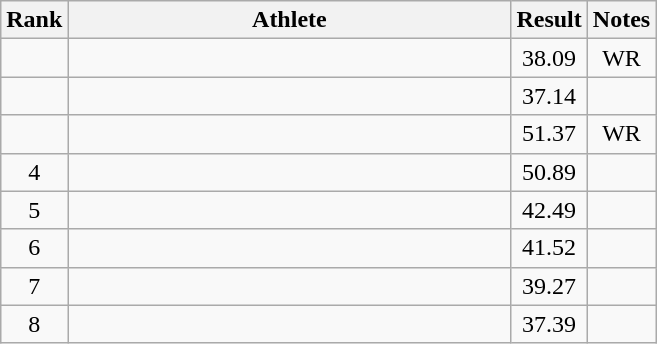<table class="wikitable" style="text-align:center">
<tr>
<th>Rank</th>
<th Style="width:18em">Athlete</th>
<th>Result</th>
<th>Notes</th>
</tr>
<tr>
<td></td>
<td style="text-align:left"></td>
<td>38.09</td>
<td>WR</td>
</tr>
<tr>
<td></td>
<td style="text-align:left"></td>
<td>37.14</td>
<td></td>
</tr>
<tr>
<td></td>
<td style="text-align:left"></td>
<td>51.37</td>
<td>WR</td>
</tr>
<tr>
<td>4</td>
<td style="text-align:left"></td>
<td>50.89</td>
<td></td>
</tr>
<tr>
<td>5</td>
<td style="text-align:left"></td>
<td>42.49</td>
<td></td>
</tr>
<tr>
<td>6</td>
<td style="text-align:left"></td>
<td>41.52</td>
<td></td>
</tr>
<tr>
<td>7</td>
<td style="text-align:left"></td>
<td>39.27</td>
<td></td>
</tr>
<tr>
<td>8</td>
<td style="text-align:left"></td>
<td>37.39</td>
<td></td>
</tr>
</table>
